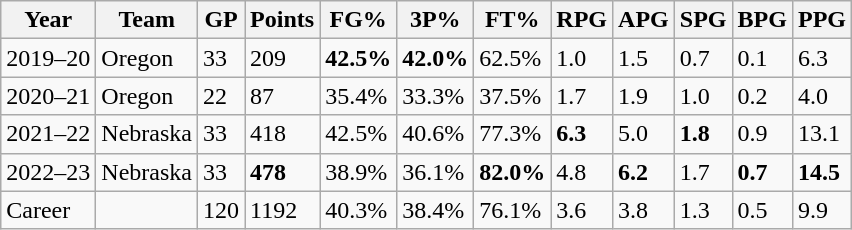<table class="wikitable">
<tr>
<th>Year</th>
<th>Team</th>
<th>GP</th>
<th>Points</th>
<th>FG%</th>
<th>3P%</th>
<th>FT%</th>
<th>RPG</th>
<th>APG</th>
<th>SPG</th>
<th>BPG</th>
<th>PPG</th>
</tr>
<tr>
<td>2019–20</td>
<td>Oregon</td>
<td>33</td>
<td>209</td>
<td><strong>42.5%</strong></td>
<td><strong>42.0%</strong></td>
<td>62.5%</td>
<td>1.0</td>
<td>1.5</td>
<td>0.7</td>
<td>0.1</td>
<td>6.3</td>
</tr>
<tr>
<td>2020–21</td>
<td>Oregon</td>
<td>22</td>
<td>87</td>
<td>35.4%</td>
<td>33.3%</td>
<td>37.5%</td>
<td>1.7</td>
<td>1.9</td>
<td>1.0</td>
<td>0.2</td>
<td>4.0</td>
</tr>
<tr>
<td>2021–22</td>
<td>Nebraska</td>
<td>33</td>
<td>418</td>
<td>42.5%</td>
<td>40.6%</td>
<td>77.3%</td>
<td><strong>6.3</strong></td>
<td>5.0</td>
<td><strong>1.8</strong></td>
<td>0.9</td>
<td>13.1</td>
</tr>
<tr>
<td>2022–23</td>
<td>Nebraska</td>
<td>33</td>
<td><strong>478</strong></td>
<td>38.9%</td>
<td>36.1%</td>
<td><strong>82.0%</strong></td>
<td>4.8</td>
<td><strong>6.2</strong></td>
<td>1.7</td>
<td><strong>0.7</strong></td>
<td><strong>14.5</strong></td>
</tr>
<tr>
<td>Career</td>
<td></td>
<td>120</td>
<td>1192</td>
<td>40.3%</td>
<td>38.4%</td>
<td>76.1%</td>
<td>3.6</td>
<td>3.8</td>
<td>1.3</td>
<td>0.5</td>
<td>9.9</td>
</tr>
</table>
